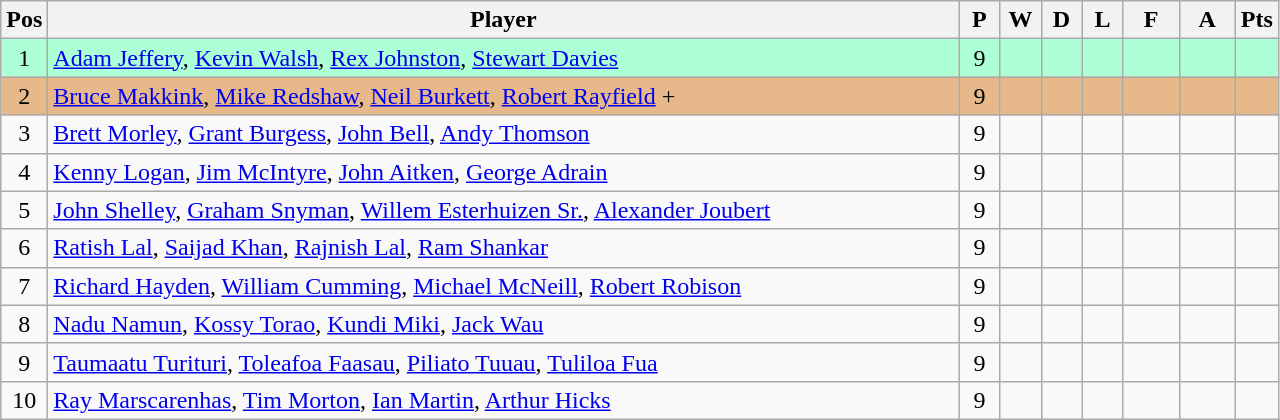<table class="wikitable" style="font-size: 100%">
<tr>
<th width=20>Pos</th>
<th width=600>Player</th>
<th width=20>P</th>
<th width=20>W</th>
<th width=20>D</th>
<th width=20>L</th>
<th width=30>F</th>
<th width=30>A</th>
<th width=20>Pts</th>
</tr>
<tr align=center style="background: #ADFFD6;">
<td>1</td>
<td align="left"> <a href='#'>Adam Jeffery</a>, <a href='#'>Kevin Walsh</a>, <a href='#'>Rex Johnston</a>, <a href='#'>Stewart Davies</a></td>
<td>9</td>
<td></td>
<td></td>
<td></td>
<td></td>
<td></td>
<td></td>
</tr>
<tr align=center style="background: #E6B88A;">
<td>2</td>
<td align="left"> <a href='#'>Bruce Makkink</a>, <a href='#'>Mike Redshaw</a>, <a href='#'>Neil Burkett</a>, <a href='#'>Robert Rayfield</a> +</td>
<td>9</td>
<td></td>
<td></td>
<td></td>
<td></td>
<td></td>
<td></td>
</tr>
<tr align=center>
<td>3</td>
<td align="left"> <a href='#'>Brett Morley</a>, <a href='#'>Grant Burgess</a>, <a href='#'>John Bell</a>, <a href='#'>Andy Thomson</a></td>
<td>9</td>
<td></td>
<td></td>
<td></td>
<td></td>
<td></td>
<td></td>
</tr>
<tr align=center>
<td>4</td>
<td align="left"> <a href='#'>Kenny Logan</a>, <a href='#'>Jim McIntyre</a>, <a href='#'>John Aitken</a>, <a href='#'>George Adrain</a></td>
<td>9</td>
<td></td>
<td></td>
<td></td>
<td></td>
<td></td>
<td></td>
</tr>
<tr align=center>
<td>5</td>
<td align="left"> <a href='#'>John Shelley</a>, <a href='#'>Graham Snyman</a>, <a href='#'>Willem Esterhuizen Sr.</a>, <a href='#'>Alexander Joubert</a></td>
<td>9</td>
<td></td>
<td></td>
<td></td>
<td></td>
<td></td>
<td></td>
</tr>
<tr align=center>
<td>6</td>
<td align="left"> <a href='#'>Ratish Lal</a>, <a href='#'>Saijad Khan</a>, <a href='#'>Rajnish Lal</a>, <a href='#'>Ram Shankar</a></td>
<td>9</td>
<td></td>
<td></td>
<td></td>
<td></td>
<td></td>
<td></td>
</tr>
<tr align=center>
<td>7</td>
<td align="left"> <a href='#'>Richard Hayden</a>, <a href='#'>William Cumming</a>, <a href='#'>Michael McNeill</a>, <a href='#'>Robert Robison</a></td>
<td>9</td>
<td></td>
<td></td>
<td></td>
<td></td>
<td></td>
<td></td>
</tr>
<tr align=center>
<td>8</td>
<td align="left"> <a href='#'>Nadu Namun</a>, <a href='#'>Kossy Torao</a>, <a href='#'>Kundi Miki</a>, <a href='#'>Jack Wau</a></td>
<td>9</td>
<td></td>
<td></td>
<td></td>
<td></td>
<td></td>
<td></td>
</tr>
<tr align=center>
<td>9</td>
<td align="left"> <a href='#'>Taumaatu Turituri</a>, <a href='#'>Toleafoa Faasau</a>, <a href='#'>Piliato Tuuau</a>, <a href='#'>Tuliloa Fua</a></td>
<td>9</td>
<td></td>
<td></td>
<td></td>
<td></td>
<td></td>
<td></td>
</tr>
<tr align=center>
<td>10</td>
<td align="left"> <a href='#'>Ray Marscarenhas</a>, <a href='#'>Tim Morton</a>, <a href='#'>Ian Martin</a>, <a href='#'>Arthur Hicks</a></td>
<td>9</td>
<td></td>
<td></td>
<td></td>
<td></td>
<td></td>
<td></td>
</tr>
</table>
